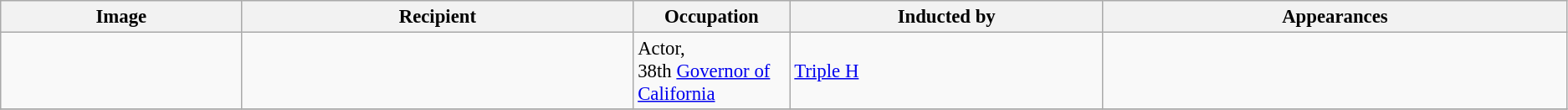<table class="wikitable" style="font-size: 95%">
<tr>
<th class="unsortable">Image</th>
<th style="width:25%;">Recipient<br></th>
<th style="width:10%;">Occupation</th>
<th style="width:20%;">Inducted by</th>
<th class="unsortable">Appearances</th>
</tr>
<tr>
<td></td>
<td></td>
<td>Actor,<br>38th <a href='#'>Governor of California</a></td>
<td><a href='#'>Triple H</a></td>
<td></td>
</tr>
<tr>
</tr>
</table>
